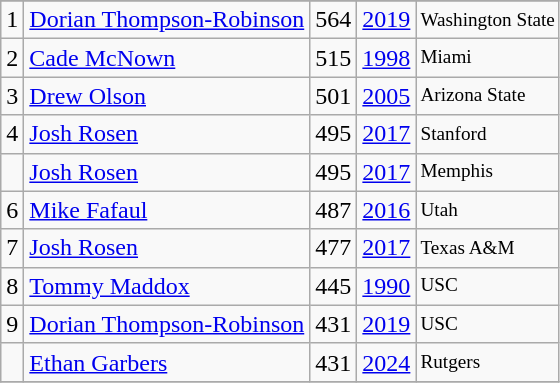<table class="wikitable">
<tr>
</tr>
<tr>
<td>1</td>
<td><a href='#'>Dorian Thompson-Robinson</a></td>
<td><abbr>564</abbr></td>
<td><a href='#'>2019</a></td>
<td style="font-size:80%;">Washington State</td>
</tr>
<tr>
<td>2</td>
<td><a href='#'>Cade McNown</a></td>
<td><abbr>515</abbr></td>
<td><a href='#'>1998</a></td>
<td style="font-size:80%;">Miami</td>
</tr>
<tr>
<td>3</td>
<td><a href='#'>Drew Olson</a></td>
<td><abbr>501</abbr></td>
<td><a href='#'>2005</a></td>
<td style="font-size:80%;">Arizona State</td>
</tr>
<tr>
<td>4</td>
<td><a href='#'>Josh Rosen</a></td>
<td><abbr>495</abbr></td>
<td><a href='#'>2017</a></td>
<td style="font-size:80%;">Stanford</td>
</tr>
<tr>
<td></td>
<td><a href='#'>Josh Rosen</a></td>
<td><abbr>495</abbr></td>
<td><a href='#'>2017</a></td>
<td style="font-size:80%;">Memphis</td>
</tr>
<tr>
<td>6</td>
<td><a href='#'>Mike Fafaul</a></td>
<td><abbr>487</abbr></td>
<td><a href='#'>2016</a></td>
<td style="font-size:80%;">Utah</td>
</tr>
<tr>
<td>7</td>
<td><a href='#'>Josh Rosen</a></td>
<td><abbr>477</abbr></td>
<td><a href='#'>2017</a></td>
<td style="font-size:80%;">Texas A&M</td>
</tr>
<tr>
<td>8</td>
<td><a href='#'>Tommy Maddox</a></td>
<td><abbr>445</abbr></td>
<td><a href='#'>1990</a></td>
<td style="font-size:80%;">USC</td>
</tr>
<tr>
<td>9</td>
<td><a href='#'>Dorian Thompson-Robinson</a></td>
<td><abbr>431</abbr></td>
<td><a href='#'>2019</a></td>
<td style="font-size:80%;">USC</td>
</tr>
<tr>
<td></td>
<td><a href='#'>Ethan Garbers</a></td>
<td><abbr>431</abbr></td>
<td><a href='#'>2024</a></td>
<td style="font-size:80%;">Rutgers</td>
</tr>
<tr>
</tr>
</table>
